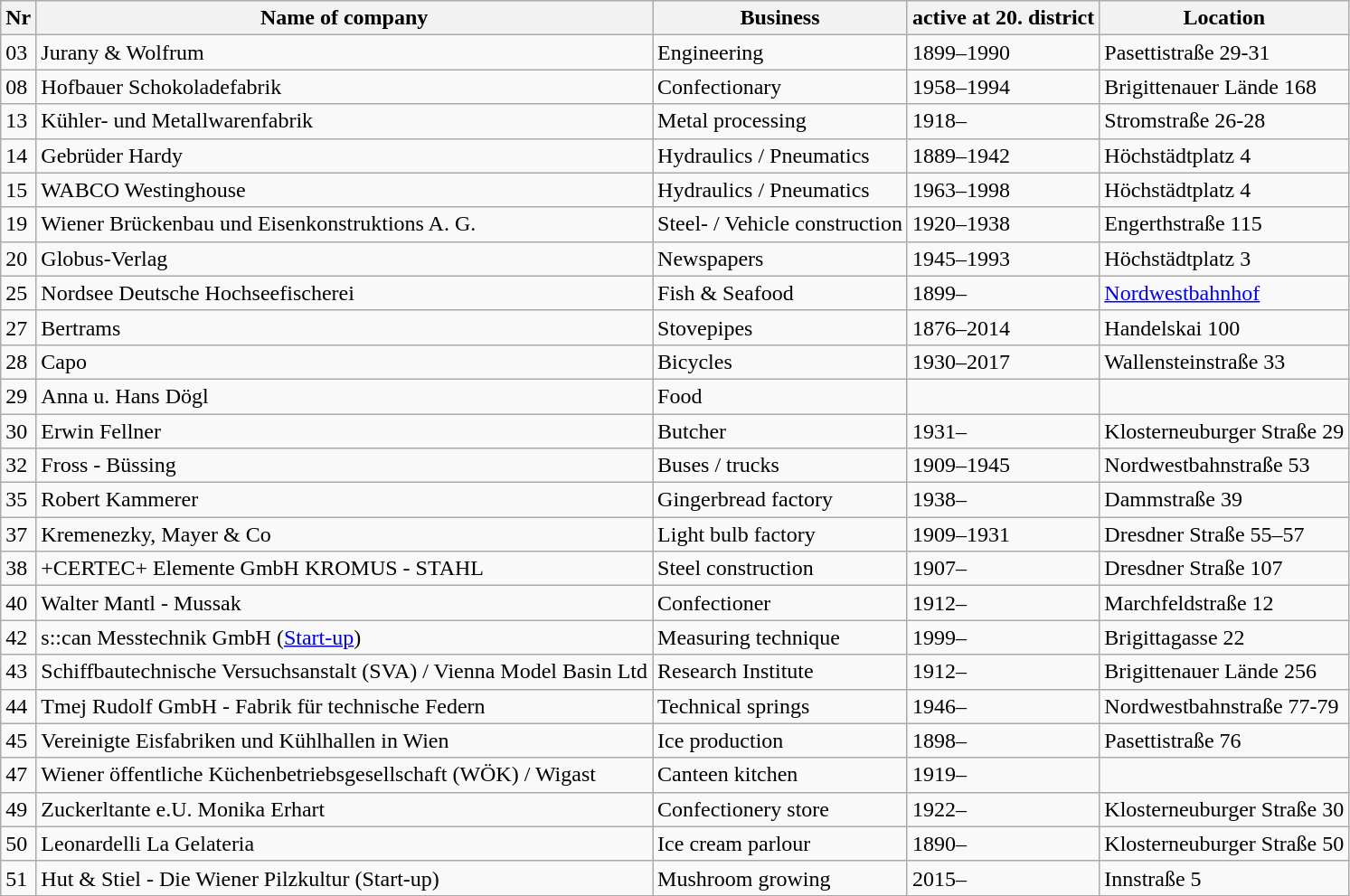<table class="wikitable sortable">
<tr class="hintergrundfarbe8">
<th>Nr</th>
<th>Name of company</th>
<th class="unsortable">Business</th>
<th>active at 20. district</th>
<th>Location</th>
</tr>
<tr>
<td>03</td>
<td>Jurany & Wolfrum</td>
<td>Engineering</td>
<td>1899–1990</td>
<td>Pasettistraße 29-31</td>
</tr>
<tr>
<td>08</td>
<td>Hofbauer Schokoladefabrik</td>
<td>Confectionary</td>
<td>1958–1994</td>
<td>Brigittenauer Lände 168</td>
</tr>
<tr>
<td>13</td>
<td>Kühler- und Metallwarenfabrik</td>
<td>Metal processing</td>
<td>1918–</td>
<td>Stromstraße 26-28</td>
</tr>
<tr>
<td>14</td>
<td>Gebrüder Hardy</td>
<td>Hydraulics / Pneumatics</td>
<td>1889–1942</td>
<td>Höchstädtplatz 4</td>
</tr>
<tr>
<td>15</td>
<td>WABCO Westinghouse</td>
<td>Hydraulics / Pneumatics</td>
<td>1963–1998</td>
<td>Höchstädtplatz 4</td>
</tr>
<tr>
<td>19</td>
<td>Wiener Brückenbau und Eisenkonstruktions A. G.</td>
<td>Steel- / Vehicle construction</td>
<td>1920–1938</td>
<td>Engerthstraße 115</td>
</tr>
<tr>
<td>20</td>
<td>Globus-Verlag</td>
<td>Newspapers</td>
<td>1945–1993</td>
<td>Höchstädtplatz 3</td>
</tr>
<tr>
<td>25</td>
<td>Nordsee Deutsche Hochseefischerei</td>
<td>Fish & Seafood</td>
<td>1899–</td>
<td><a href='#'>Nordwestbahnhof</a></td>
</tr>
<tr>
<td>27</td>
<td>Bertrams</td>
<td>Stovepipes</td>
<td>1876–2014</td>
<td>Handelskai 100</td>
</tr>
<tr>
<td>28</td>
<td>Capo</td>
<td>Bicycles</td>
<td>1930–2017</td>
<td>Wallensteinstraße 33</td>
</tr>
<tr>
<td>29</td>
<td>Anna u. Hans Dögl</td>
<td>Food</td>
<td></td>
<td></td>
</tr>
<tr>
<td>30</td>
<td>Erwin Fellner</td>
<td>Butcher</td>
<td>1931–</td>
<td>Klosterneuburger Straße 29</td>
</tr>
<tr>
<td>32</td>
<td>Fross - Büssing</td>
<td>Buses / trucks</td>
<td>1909–1945</td>
<td>Nordwestbahnstraße 53</td>
</tr>
<tr>
<td>35</td>
<td>Robert Kammerer</td>
<td>Gingerbread factory</td>
<td>1938–</td>
<td>Dammstraße 39</td>
</tr>
<tr>
<td>37</td>
<td>Kremenezky, Mayer & Co</td>
<td>Light bulb factory</td>
<td>1909–1931</td>
<td>Dresdner Straße 55–57</td>
</tr>
<tr>
<td>38</td>
<td>+CERTEC+ Elemente GmbH KROMUS - STAHL</td>
<td>Steel construction</td>
<td>1907–</td>
<td>Dresdner Straße 107</td>
</tr>
<tr>
<td>40</td>
<td>Walter Mantl - Mussak</td>
<td>Confectioner</td>
<td>1912–</td>
<td>Marchfeldstraße 12</td>
</tr>
<tr>
<td>42</td>
<td>s::can Messtechnik GmbH (<a href='#'>Start-up</a>)</td>
<td>Measuring technique</td>
<td>1999–</td>
<td>Brigittagasse 22</td>
</tr>
<tr>
<td>43</td>
<td>Schiffbautechnische Versuchsanstalt (SVA) / Vienna Model Basin Ltd</td>
<td>Research Institute</td>
<td>1912–</td>
<td>Brigittenauer Lände 256</td>
</tr>
<tr>
<td>44</td>
<td>Tmej Rudolf GmbH - Fabrik für technische Federn</td>
<td>Technical springs</td>
<td>1946–</td>
<td>Nordwestbahnstraße 77-79</td>
</tr>
<tr>
<td>45</td>
<td>Vereinigte Eisfabriken und Kühlhallen in Wien</td>
<td>Ice production</td>
<td>1898–</td>
<td>Pasettistraße 76</td>
</tr>
<tr>
<td>47</td>
<td>Wiener öffentliche Küchenbetriebsgesellschaft (WÖK) / Wigast</td>
<td>Canteen kitchen</td>
<td>1919–</td>
<td></td>
</tr>
<tr>
<td>49</td>
<td>Zuckerltante e.U. Monika Erhart</td>
<td>Confectionery store</td>
<td>1922–</td>
<td>Klosterneuburger Straße 30</td>
</tr>
<tr>
<td>50</td>
<td>Leonardelli La Gelateria</td>
<td>Ice cream parlour</td>
<td>1890–</td>
<td>Klosterneuburger Straße 50</td>
</tr>
<tr>
<td>51</td>
<td>Hut & Stiel - Die Wiener Pilzkultur (Start-up)</td>
<td>Mushroom growing</td>
<td>2015–</td>
<td>Innstraße 5</td>
</tr>
</table>
